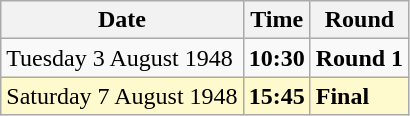<table class="wikitable">
<tr>
<th>Date</th>
<th>Time</th>
<th>Round</th>
</tr>
<tr>
<td>Tuesday 3 August 1948</td>
<td><strong>10:30</strong></td>
<td><strong>Round 1</strong></td>
</tr>
<tr>
<td style=background:lemonchiffon>Saturday 7 August 1948</td>
<td style=background:lemonchiffon><strong>15:45</strong></td>
<td style=background:lemonchiffon><strong>Final</strong></td>
</tr>
</table>
